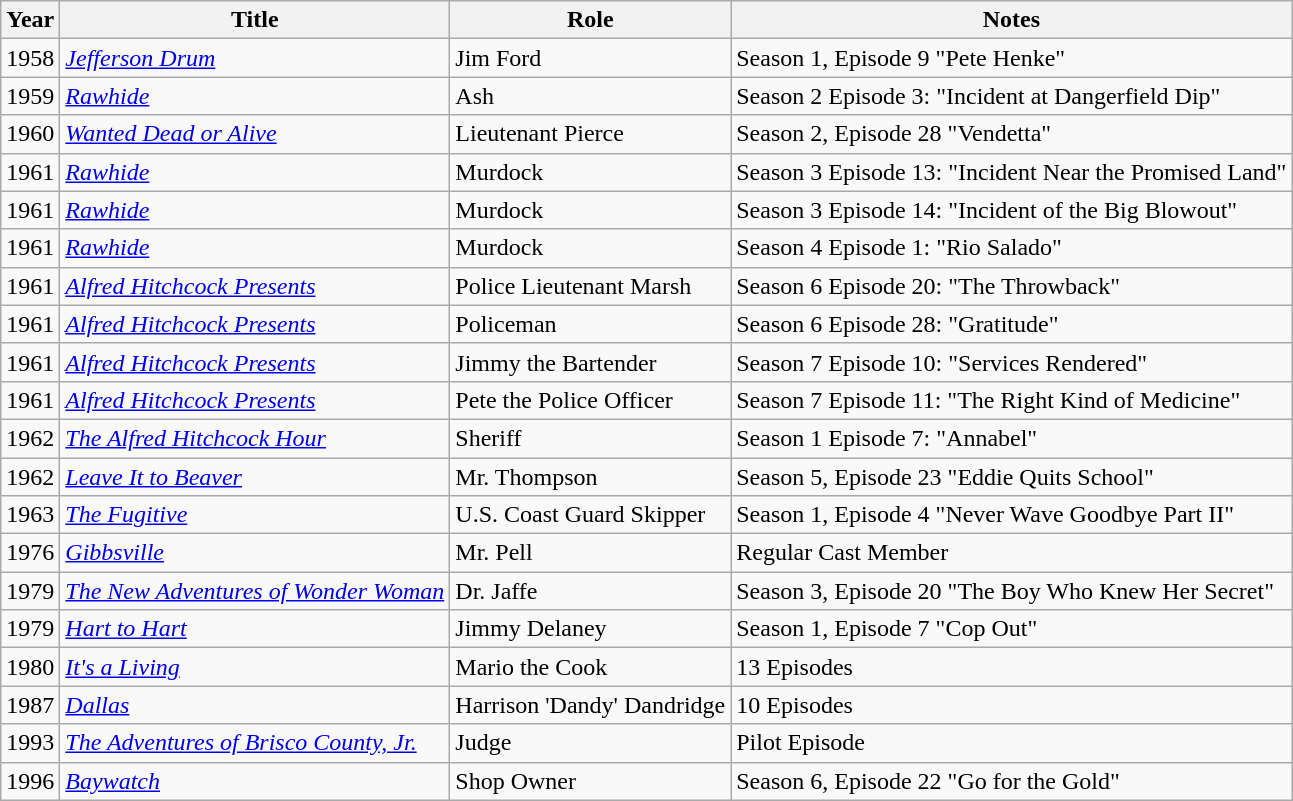<table class="wikitable plainrowheaders sortable">
<tr>
<th scope="col">Year</th>
<th scope="col">Title</th>
<th scope="col">Role</th>
<th scope="col" class="unsortable">Notes</th>
</tr>
<tr>
<td>1958</td>
<td><em><a href='#'>Jefferson Drum</a></em></td>
<td>Jim Ford</td>
<td>Season 1, Episode 9 "Pete Henke"</td>
</tr>
<tr>
<td>1959</td>
<td><em><a href='#'>Rawhide</a></em></td>
<td>Ash</td>
<td>Season 2 Episode 3: "Incident at Dangerfield Dip"</td>
</tr>
<tr>
<td>1960</td>
<td><em><a href='#'>Wanted Dead or Alive</a></em></td>
<td>Lieutenant Pierce</td>
<td>Season 2, Episode 28 "Vendetta"</td>
</tr>
<tr>
<td>1961</td>
<td><em><a href='#'>Rawhide</a></em></td>
<td>Murdock</td>
<td>Season 3 Episode 13: "Incident Near the Promised Land"</td>
</tr>
<tr>
<td>1961</td>
<td><em><a href='#'>Rawhide</a></em></td>
<td>Murdock</td>
<td>Season 3 Episode 14: "Incident of the Big Blowout"</td>
</tr>
<tr>
<td>1961</td>
<td><em><a href='#'>Rawhide</a></em></td>
<td>Murdock</td>
<td>Season 4 Episode 1: "Rio Salado"</td>
</tr>
<tr>
<td>1961</td>
<td><em><a href='#'>Alfred Hitchcock Presents</a></em></td>
<td>Police Lieutenant Marsh</td>
<td>Season 6 Episode 20: "The Throwback"</td>
</tr>
<tr>
<td>1961</td>
<td><em><a href='#'>Alfred Hitchcock Presents</a></em></td>
<td>Policeman</td>
<td>Season 6 Episode 28: "Gratitude"</td>
</tr>
<tr>
<td>1961</td>
<td><em><a href='#'>Alfred Hitchcock Presents</a></em></td>
<td>Jimmy the Bartender</td>
<td>Season 7 Episode 10: "Services Rendered"</td>
</tr>
<tr>
<td>1961</td>
<td><em><a href='#'>Alfred Hitchcock Presents</a></em></td>
<td>Pete the Police Officer</td>
<td>Season 7 Episode 11: "The Right Kind of Medicine"</td>
</tr>
<tr>
<td>1962</td>
<td><em><a href='#'>The Alfred Hitchcock Hour</a></em></td>
<td>Sheriff</td>
<td>Season 1 Episode 7: "Annabel"</td>
</tr>
<tr>
<td>1962</td>
<td><em><a href='#'>Leave It to Beaver</a></em></td>
<td>Mr. Thompson</td>
<td>Season 5, Episode 23 "Eddie Quits School"</td>
</tr>
<tr>
<td>1963</td>
<td><em><a href='#'>The Fugitive</a></em></td>
<td>U.S. Coast Guard Skipper</td>
<td>Season 1, Episode 4 "Never Wave Goodbye Part II"</td>
</tr>
<tr>
<td>1976</td>
<td><em><a href='#'>Gibbsville</a></em></td>
<td>Mr. Pell</td>
<td>Regular Cast Member</td>
</tr>
<tr>
<td>1979</td>
<td><em><a href='#'>The New Adventures of Wonder Woman</a></em></td>
<td>Dr. Jaffe</td>
<td>Season 3, Episode 20 "The Boy Who Knew Her Secret"</td>
</tr>
<tr>
<td>1979</td>
<td><em><a href='#'>Hart to Hart</a></em></td>
<td>Jimmy Delaney</td>
<td>Season 1, Episode 7 "Cop Out"</td>
</tr>
<tr>
<td>1980</td>
<td><em><a href='#'>It's a Living</a></em></td>
<td>Mario the Cook</td>
<td>13 Episodes</td>
</tr>
<tr>
<td>1987</td>
<td><em><a href='#'>Dallas</a></em></td>
<td>Harrison 'Dandy' Dandridge</td>
<td>10 Episodes</td>
</tr>
<tr>
<td>1993</td>
<td><em><a href='#'>The Adventures of Brisco County, Jr.</a></em></td>
<td>Judge</td>
<td>Pilot Episode</td>
</tr>
<tr>
<td>1996</td>
<td><em><a href='#'>Baywatch</a></em></td>
<td>Shop Owner</td>
<td>Season 6, Episode 22 "Go for the Gold"</td>
</tr>
</table>
